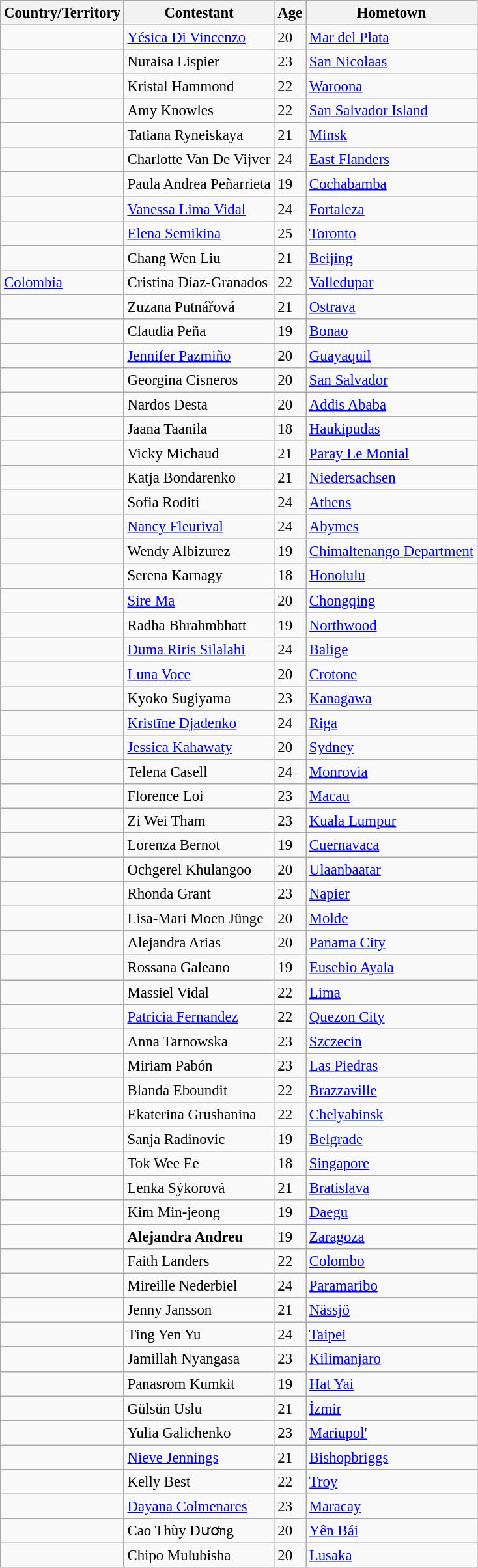<table class="wikitable sortable" style="font-size:95%;">
<tr>
<th>Country/Territory</th>
<th>Contestant</th>
<th>Age</th>
<th>Hometown</th>
</tr>
<tr>
<td></td>
<td><a href='#'>Yésica Di Vincenzo</a></td>
<td>20</td>
<td><a href='#'>Mar del Plata</a></td>
</tr>
<tr>
<td></td>
<td>Nuraisa Lispier</td>
<td>23</td>
<td><a href='#'>San Nicolaas</a></td>
</tr>
<tr>
<td></td>
<td>Kristal Hammond</td>
<td>22</td>
<td><a href='#'>Waroona</a></td>
</tr>
<tr>
<td></td>
<td>Amy Knowles</td>
<td>22</td>
<td><a href='#'>San Salvador Island</a></td>
</tr>
<tr>
<td></td>
<td>Tatiana Ryneiskaya</td>
<td>21</td>
<td><a href='#'>Minsk</a></td>
</tr>
<tr>
<td></td>
<td>Charlotte Van De Vijver</td>
<td>24</td>
<td><a href='#'>East Flanders</a></td>
</tr>
<tr>
<td></td>
<td>Paula Andrea Peñarrieta</td>
<td>19</td>
<td><a href='#'>Cochabamba</a></td>
</tr>
<tr>
<td></td>
<td><a href='#'>Vanessa Lima Vidal</a></td>
<td>24</td>
<td><a href='#'>Fortaleza</a></td>
</tr>
<tr>
<td></td>
<td><a href='#'>Elena Semikina</a></td>
<td>25</td>
<td><a href='#'>Toronto</a></td>
</tr>
<tr>
<td></td>
<td>Chang Wen Liu</td>
<td>21</td>
<td><a href='#'>Beijing</a></td>
</tr>
<tr>
<td> <a href='#'>Colombia</a></td>
<td>Cristina Díaz-Granados</td>
<td>22</td>
<td><a href='#'>Valledupar</a></td>
</tr>
<tr>
<td></td>
<td>Zuzana Putnářová</td>
<td>21</td>
<td><a href='#'>Ostrava</a></td>
</tr>
<tr>
<td></td>
<td>Claudia Peña</td>
<td>19</td>
<td><a href='#'>Bonao</a></td>
</tr>
<tr>
<td></td>
<td><a href='#'>Jennifer Pazmiño</a></td>
<td>20</td>
<td><a href='#'>Guayaquil</a></td>
</tr>
<tr>
<td></td>
<td>Georgina Cisneros</td>
<td>20</td>
<td><a href='#'>San Salvador</a></td>
</tr>
<tr>
<td></td>
<td>Nardos Desta</td>
<td>20</td>
<td><a href='#'>Addis Ababa</a></td>
</tr>
<tr>
<td></td>
<td>Jaana Taanila</td>
<td>18</td>
<td><a href='#'>Haukipudas</a></td>
</tr>
<tr>
<td></td>
<td>Vicky Michaud</td>
<td>21</td>
<td><a href='#'>Paray Le Monial</a></td>
</tr>
<tr>
<td></td>
<td>Katja Bondarenko</td>
<td>21</td>
<td><a href='#'>Niedersachsen</a></td>
</tr>
<tr>
<td></td>
<td>Sofia Roditi</td>
<td>24</td>
<td><a href='#'>Athens</a></td>
</tr>
<tr>
<td></td>
<td><a href='#'>Nancy Fleurival</a></td>
<td>24</td>
<td><a href='#'>Abymes</a></td>
</tr>
<tr>
<td></td>
<td>Wendy Albizurez</td>
<td>19</td>
<td><a href='#'>Chimaltenango Department</a></td>
</tr>
<tr>
<td></td>
<td>Serena Karnagy</td>
<td>18</td>
<td><a href='#'>Honolulu</a></td>
</tr>
<tr>
<td></td>
<td><a href='#'>Sire Ma</a></td>
<td>20</td>
<td><a href='#'>Chongqing</a></td>
</tr>
<tr>
<td></td>
<td>Radha Bhrahmbhatt</td>
<td>19</td>
<td><a href='#'>Northwood</a></td>
</tr>
<tr>
<td></td>
<td><a href='#'>Duma Riris Silalahi</a></td>
<td>24</td>
<td><a href='#'>Balige</a></td>
</tr>
<tr>
<td></td>
<td><a href='#'>Luna Voce</a></td>
<td>20</td>
<td><a href='#'>Crotone</a></td>
</tr>
<tr>
<td></td>
<td>Kyoko Sugiyama</td>
<td>23</td>
<td><a href='#'>Kanagawa</a></td>
</tr>
<tr>
<td></td>
<td><a href='#'>Kristīne Djadenko</a></td>
<td>24</td>
<td><a href='#'>Riga</a></td>
</tr>
<tr>
<td></td>
<td><a href='#'>Jessica Kahawaty</a></td>
<td>20</td>
<td><a href='#'>Sydney</a></td>
</tr>
<tr>
<td></td>
<td>Telena Casell</td>
<td>24</td>
<td><a href='#'>Monrovia</a></td>
</tr>
<tr>
<td></td>
<td>Florence Loi</td>
<td>23</td>
<td><a href='#'>Macau</a></td>
</tr>
<tr>
<td></td>
<td>Zi Wei Tham</td>
<td>23</td>
<td><a href='#'>Kuala Lumpur</a></td>
</tr>
<tr>
<td></td>
<td>Lorenza Bernot</td>
<td>19</td>
<td><a href='#'>Cuernavaca</a></td>
</tr>
<tr>
<td></td>
<td>Ochgerel Khulangoo</td>
<td>20</td>
<td><a href='#'>Ulaanbaatar</a></td>
</tr>
<tr>
<td></td>
<td>Rhonda Grant</td>
<td>23</td>
<td><a href='#'>Napier</a></td>
</tr>
<tr>
<td></td>
<td>Lisa-Mari Moen Jünge</td>
<td>20</td>
<td><a href='#'>Molde</a></td>
</tr>
<tr>
<td></td>
<td>Alejandra Arias</td>
<td>20</td>
<td><a href='#'>Panama City</a></td>
</tr>
<tr>
<td></td>
<td>Rossana Galeano</td>
<td>19</td>
<td><a href='#'>Eusebio Ayala</a></td>
</tr>
<tr>
<td></td>
<td>Massiel Vidal</td>
<td>22</td>
<td><a href='#'>Lima</a></td>
</tr>
<tr>
<td></td>
<td><a href='#'>Patricia Fernandez</a></td>
<td>22</td>
<td><a href='#'>Quezon City</a></td>
</tr>
<tr>
<td></td>
<td>Anna Tarnowska</td>
<td>23</td>
<td><a href='#'>Szczecin</a></td>
</tr>
<tr>
<td></td>
<td>Miriam Pabón</td>
<td>23</td>
<td><a href='#'>Las Piedras</a></td>
</tr>
<tr>
<td></td>
<td>Blanda Eboundit</td>
<td>22</td>
<td><a href='#'>Brazzaville</a></td>
</tr>
<tr>
<td></td>
<td>Ekaterina Grushanina</td>
<td>22</td>
<td><a href='#'>Chelyabinsk</a></td>
</tr>
<tr>
<td></td>
<td>Sanja Radinovic</td>
<td>19</td>
<td><a href='#'>Belgrade</a></td>
</tr>
<tr>
<td></td>
<td>Tok Wee Ee</td>
<td>18</td>
<td><a href='#'>Singapore</a></td>
</tr>
<tr>
<td></td>
<td>Lenka Sýkorová</td>
<td>21</td>
<td><a href='#'>Bratislava</a></td>
</tr>
<tr>
<td></td>
<td>Kim Min-jeong</td>
<td>19</td>
<td><a href='#'>Daegu</a></td>
</tr>
<tr>
<td><strong></strong></td>
<td><strong>Alejandra Andreu</strong></td>
<td>19</td>
<td><a href='#'>Zaragoza</a></td>
</tr>
<tr>
<td></td>
<td>Faith Landers</td>
<td>22</td>
<td><a href='#'>Colombo</a></td>
</tr>
<tr>
<td></td>
<td>Mireille Nederbiel</td>
<td>24</td>
<td><a href='#'>Paramaribo</a></td>
</tr>
<tr>
<td></td>
<td>Jenny Jansson</td>
<td>21</td>
<td><a href='#'>Nässjö</a></td>
</tr>
<tr>
<td></td>
<td>Ting Yen Yu</td>
<td>24</td>
<td><a href='#'>Taipei</a></td>
</tr>
<tr>
<td></td>
<td>Jamillah Nyangasa</td>
<td>23</td>
<td><a href='#'>Kilimanjaro</a></td>
</tr>
<tr>
<td></td>
<td>Panasrom Kumkit</td>
<td>19</td>
<td><a href='#'>Hat Yai</a></td>
</tr>
<tr>
<td></td>
<td>Gülsün Uslu</td>
<td>21</td>
<td><a href='#'>İzmir</a></td>
</tr>
<tr>
<td></td>
<td>Yulia Galichenko</td>
<td>23</td>
<td><a href='#'>Mariupol'</a></td>
</tr>
<tr>
<td></td>
<td><a href='#'>Nieve Jennings</a></td>
<td>21</td>
<td><a href='#'>Bishopbriggs</a></td>
</tr>
<tr>
<td></td>
<td>Kelly Best</td>
<td>22</td>
<td><a href='#'>Troy</a></td>
</tr>
<tr>
<td></td>
<td><a href='#'>Dayana Colmenares</a></td>
<td>23</td>
<td><a href='#'>Maracay</a></td>
</tr>
<tr>
<td></td>
<td>Cao Thùy Dương</td>
<td>20</td>
<td><a href='#'>Yên Bái</a></td>
</tr>
<tr>
<td></td>
<td>Chipo Mulubisha</td>
<td>20</td>
<td><a href='#'>Lusaka</a></td>
</tr>
</table>
